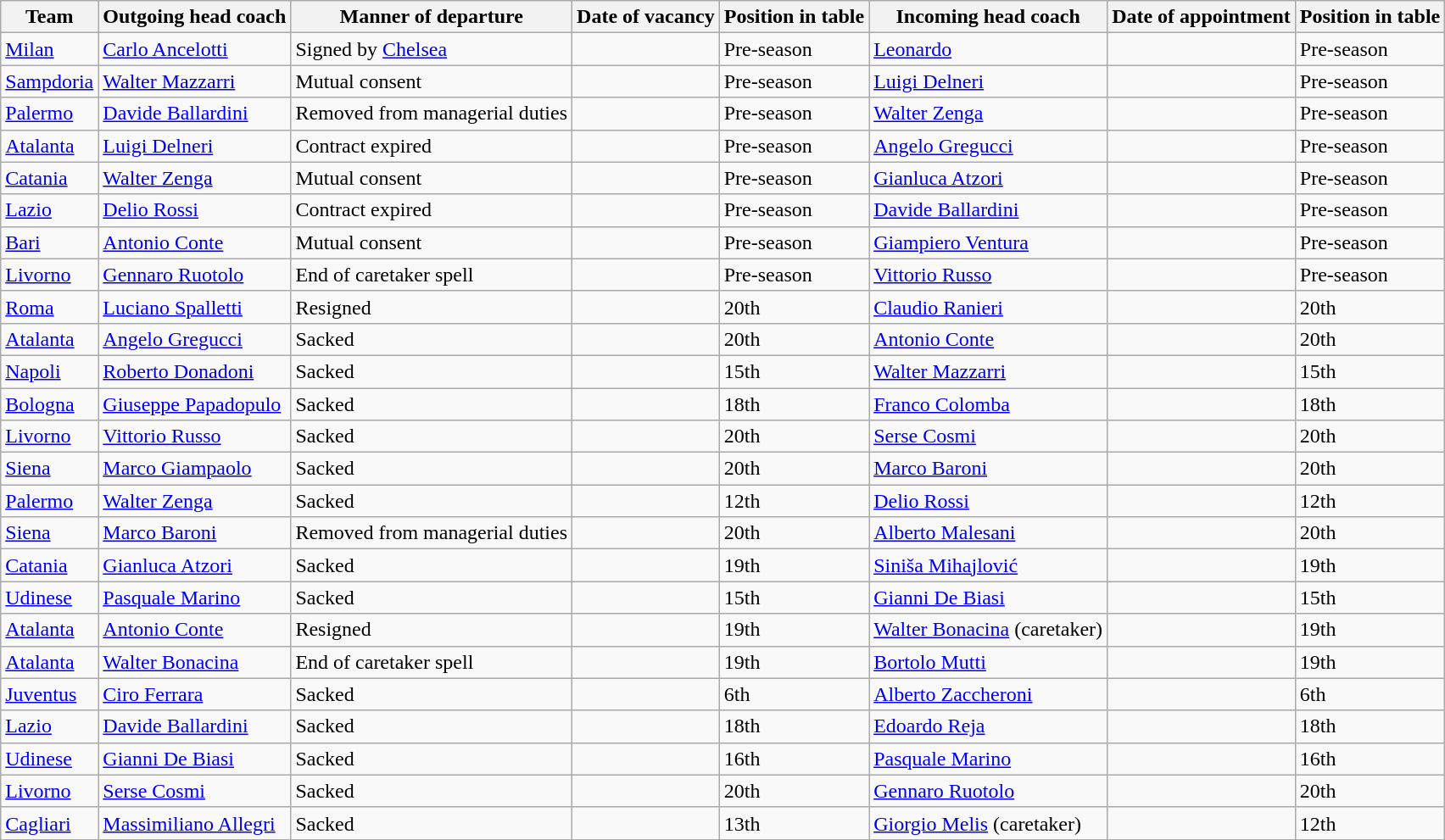<table class="wikitable sortable">
<tr>
<th>Team</th>
<th>Outgoing head coach</th>
<th>Manner of departure</th>
<th>Date of vacancy</th>
<th>Position in table</th>
<th>Incoming head coach</th>
<th>Date of appointment</th>
<th>Position in table</th>
</tr>
<tr>
<td><a href='#'>Milan</a></td>
<td> <a href='#'>Carlo Ancelotti</a></td>
<td>Signed by <a href='#'>Chelsea</a></td>
<td></td>
<td>Pre-season</td>
<td> <a href='#'>Leonardo</a></td>
<td></td>
<td>Pre-season</td>
</tr>
<tr>
<td><a href='#'>Sampdoria</a></td>
<td> <a href='#'>Walter Mazzarri</a></td>
<td>Mutual consent</td>
<td></td>
<td>Pre-season</td>
<td> <a href='#'>Luigi Delneri</a></td>
<td></td>
<td>Pre-season</td>
</tr>
<tr>
<td><a href='#'>Palermo</a></td>
<td> <a href='#'>Davide Ballardini</a></td>
<td>Removed from managerial duties</td>
<td></td>
<td>Pre-season</td>
<td> <a href='#'>Walter Zenga</a></td>
<td></td>
<td>Pre-season</td>
</tr>
<tr>
<td><a href='#'>Atalanta</a></td>
<td> <a href='#'>Luigi Delneri</a></td>
<td>Contract expired</td>
<td></td>
<td>Pre-season</td>
<td> <a href='#'>Angelo Gregucci</a></td>
<td></td>
<td>Pre-season</td>
</tr>
<tr>
<td><a href='#'>Catania</a></td>
<td> <a href='#'>Walter Zenga</a></td>
<td>Mutual consent</td>
<td></td>
<td>Pre-season</td>
<td> <a href='#'>Gianluca Atzori</a></td>
<td></td>
<td>Pre-season</td>
</tr>
<tr>
<td><a href='#'>Lazio</a></td>
<td> <a href='#'>Delio Rossi</a></td>
<td>Contract expired</td>
<td></td>
<td>Pre-season</td>
<td> <a href='#'>Davide Ballardini</a></td>
<td></td>
<td>Pre-season</td>
</tr>
<tr>
<td><a href='#'>Bari</a></td>
<td> <a href='#'>Antonio Conte</a></td>
<td>Mutual consent</td>
<td></td>
<td>Pre-season</td>
<td> <a href='#'>Giampiero Ventura</a></td>
<td></td>
<td>Pre-season</td>
</tr>
<tr>
<td><a href='#'>Livorno</a></td>
<td> <a href='#'>Gennaro Ruotolo</a></td>
<td>End of caretaker spell</td>
<td></td>
<td>Pre-season</td>
<td> <a href='#'>Vittorio Russo</a></td>
<td></td>
<td>Pre-season</td>
</tr>
<tr>
<td><a href='#'>Roma</a></td>
<td> <a href='#'>Luciano Spalletti</a></td>
<td>Resigned</td>
<td></td>
<td>20th</td>
<td> <a href='#'>Claudio Ranieri</a></td>
<td></td>
<td>20th</td>
</tr>
<tr>
<td><a href='#'>Atalanta</a></td>
<td> <a href='#'>Angelo Gregucci</a></td>
<td>Sacked</td>
<td></td>
<td>20th</td>
<td> <a href='#'>Antonio Conte</a></td>
<td></td>
<td>20th</td>
</tr>
<tr>
<td><a href='#'>Napoli</a></td>
<td> <a href='#'>Roberto Donadoni</a></td>
<td>Sacked</td>
<td></td>
<td>15th</td>
<td> <a href='#'>Walter Mazzarri</a></td>
<td></td>
<td>15th</td>
</tr>
<tr>
<td><a href='#'>Bologna</a></td>
<td> <a href='#'>Giuseppe Papadopulo</a></td>
<td>Sacked</td>
<td></td>
<td>18th</td>
<td> <a href='#'>Franco Colomba</a></td>
<td></td>
<td>18th</td>
</tr>
<tr>
<td><a href='#'>Livorno</a></td>
<td> <a href='#'>Vittorio Russo</a></td>
<td>Sacked</td>
<td></td>
<td>20th</td>
<td> <a href='#'>Serse Cosmi</a></td>
<td></td>
<td>20th</td>
</tr>
<tr>
<td><a href='#'>Siena</a></td>
<td> <a href='#'>Marco Giampaolo</a></td>
<td>Sacked</td>
<td></td>
<td>20th</td>
<td> <a href='#'>Marco Baroni</a></td>
<td></td>
<td>20th</td>
</tr>
<tr>
<td><a href='#'>Palermo</a></td>
<td> <a href='#'>Walter Zenga</a></td>
<td>Sacked</td>
<td></td>
<td>12th</td>
<td> <a href='#'>Delio Rossi</a></td>
<td></td>
<td>12th</td>
</tr>
<tr>
<td><a href='#'>Siena</a></td>
<td> <a href='#'>Marco Baroni</a></td>
<td>Removed from managerial duties</td>
<td></td>
<td>20th</td>
<td> <a href='#'>Alberto Malesani</a></td>
<td></td>
<td>20th</td>
</tr>
<tr>
<td><a href='#'>Catania</a></td>
<td> <a href='#'>Gianluca Atzori</a></td>
<td>Sacked</td>
<td></td>
<td>19th</td>
<td> <a href='#'>Siniša Mihajlović</a></td>
<td></td>
<td>19th</td>
</tr>
<tr>
<td><a href='#'>Udinese</a></td>
<td> <a href='#'>Pasquale Marino</a></td>
<td>Sacked</td>
<td></td>
<td>15th</td>
<td> <a href='#'>Gianni De Biasi</a></td>
<td></td>
<td>15th</td>
</tr>
<tr>
<td><a href='#'>Atalanta</a></td>
<td> <a href='#'>Antonio Conte</a></td>
<td>Resigned</td>
<td></td>
<td>19th</td>
<td> <a href='#'>Walter Bonacina</a> (caretaker)</td>
<td></td>
<td>19th</td>
</tr>
<tr>
<td><a href='#'>Atalanta</a></td>
<td> <a href='#'>Walter Bonacina</a></td>
<td>End of caretaker spell</td>
<td></td>
<td>19th</td>
<td> <a href='#'>Bortolo Mutti</a></td>
<td></td>
<td>19th</td>
</tr>
<tr>
<td><a href='#'>Juventus</a></td>
<td> <a href='#'>Ciro Ferrara</a></td>
<td>Sacked</td>
<td></td>
<td>6th</td>
<td> <a href='#'>Alberto Zaccheroni</a></td>
<td></td>
<td>6th</td>
</tr>
<tr>
<td><a href='#'>Lazio</a></td>
<td> <a href='#'>Davide Ballardini</a></td>
<td>Sacked</td>
<td></td>
<td>18th</td>
<td> <a href='#'>Edoardo Reja</a></td>
<td></td>
<td>18th</td>
</tr>
<tr>
<td><a href='#'>Udinese</a></td>
<td> <a href='#'>Gianni De Biasi</a></td>
<td>Sacked</td>
<td></td>
<td>16th</td>
<td> <a href='#'>Pasquale Marino</a></td>
<td></td>
<td>16th</td>
</tr>
<tr>
<td><a href='#'>Livorno</a></td>
<td> <a href='#'>Serse Cosmi</a></td>
<td>Sacked</td>
<td></td>
<td>20th</td>
<td> <a href='#'>Gennaro Ruotolo</a></td>
<td></td>
<td>20th</td>
</tr>
<tr>
<td><a href='#'>Cagliari</a></td>
<td> <a href='#'>Massimiliano Allegri</a></td>
<td>Sacked</td>
<td></td>
<td>13th</td>
<td> <a href='#'>Giorgio Melis</a> (caretaker)</td>
<td></td>
<td>12th</td>
</tr>
</table>
